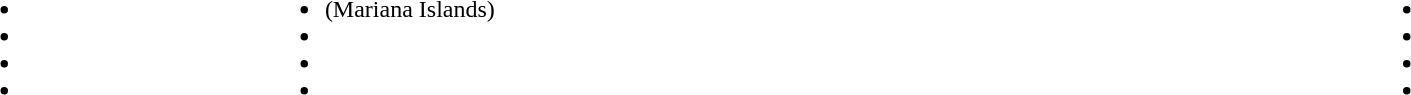<table width="90%">
<tr>
<td><br><ul><li></li><li></li><li></li><li></li></ul></td>
<td><br><ul><li> (Mariana Islands)</li><li></li><li></li><li></li></ul></td>
<td><br><ul><li></li><li></li><li></li><li></li></ul></td>
</tr>
</table>
